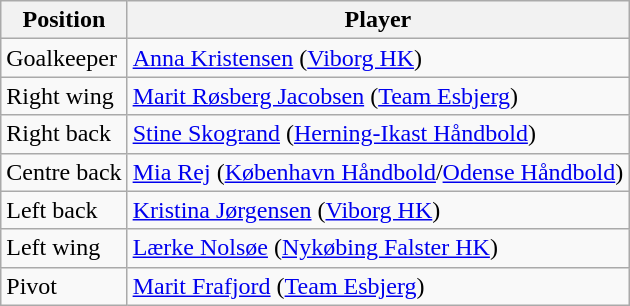<table class="wikitable">
<tr>
<th>Position</th>
<th>Player</th>
</tr>
<tr>
<td>Goalkeeper</td>
<td> <a href='#'>Anna Kristensen</a> (<a href='#'>Viborg HK</a>)</td>
</tr>
<tr>
<td>Right wing</td>
<td> <a href='#'>Marit Røsberg Jacobsen</a> (<a href='#'>Team Esbjerg</a>)</td>
</tr>
<tr>
<td>Right back</td>
<td> <a href='#'>Stine Skogrand</a> (<a href='#'>Herning-Ikast Håndbold</a>)</td>
</tr>
<tr>
<td>Centre back</td>
<td> <a href='#'>Mia Rej</a> (<a href='#'>København Håndbold</a>/<a href='#'>Odense Håndbold</a>)</td>
</tr>
<tr>
<td>Left back</td>
<td> <a href='#'>Kristina Jørgensen</a> (<a href='#'>Viborg HK</a>)</td>
</tr>
<tr>
<td>Left wing</td>
<td> <a href='#'>Lærke Nolsøe</a> (<a href='#'>Nykøbing Falster HK</a>)</td>
</tr>
<tr>
<td>Pivot</td>
<td> <a href='#'>Marit Frafjord</a> (<a href='#'>Team Esbjerg</a>)</td>
</tr>
</table>
